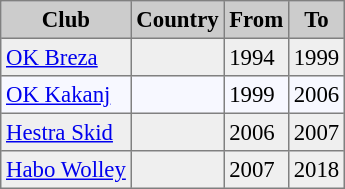<table bgcolor="#f7f8ff" cellpadding="3" cellspacing="0" border="1" style="font-size: 95%; border: gray solid 1px; border-collapse: collapse;">
<tr bgcolor="#CCCCCC">
<td align="center"><strong>Club</strong></td>
<td align="center"><strong>Country</strong></td>
<td align="center"><strong>From</strong></td>
<td align="center"><strong>To</strong></td>
</tr>
<tr bgcolor="#EFEFEF" align=left>
<td><a href='#'>OK Breza</a></td>
<td></td>
<td>1994</td>
<td>1999</td>
</tr>
<tr align=left>
<td><a href='#'>OK Kakanj</a></td>
<td></td>
<td>1999</td>
<td>2006</td>
</tr>
<tr bgcolor="#EFEFEF" align="left">
<td><a href='#'>Hestra Skid</a></td>
<td></td>
<td>2006</td>
<td>2007</td>
</tr>
<tr bgcolor="#EFEFEF" align=left>
<td><a href='#'>Habo Wolley</a></td>
<td></td>
<td>2007</td>
<td>2018</td>
</tr>
</table>
